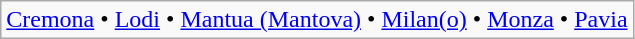<table class="wikitable">
<tr>
<td><a href='#'>Cremona</a> • <a href='#'>Lodi</a> • <a href='#'>Mantua (Mantova)</a> • <a href='#'>Milan(o)</a> • <a href='#'>Monza</a> • <a href='#'>Pavia</a></td>
</tr>
</table>
